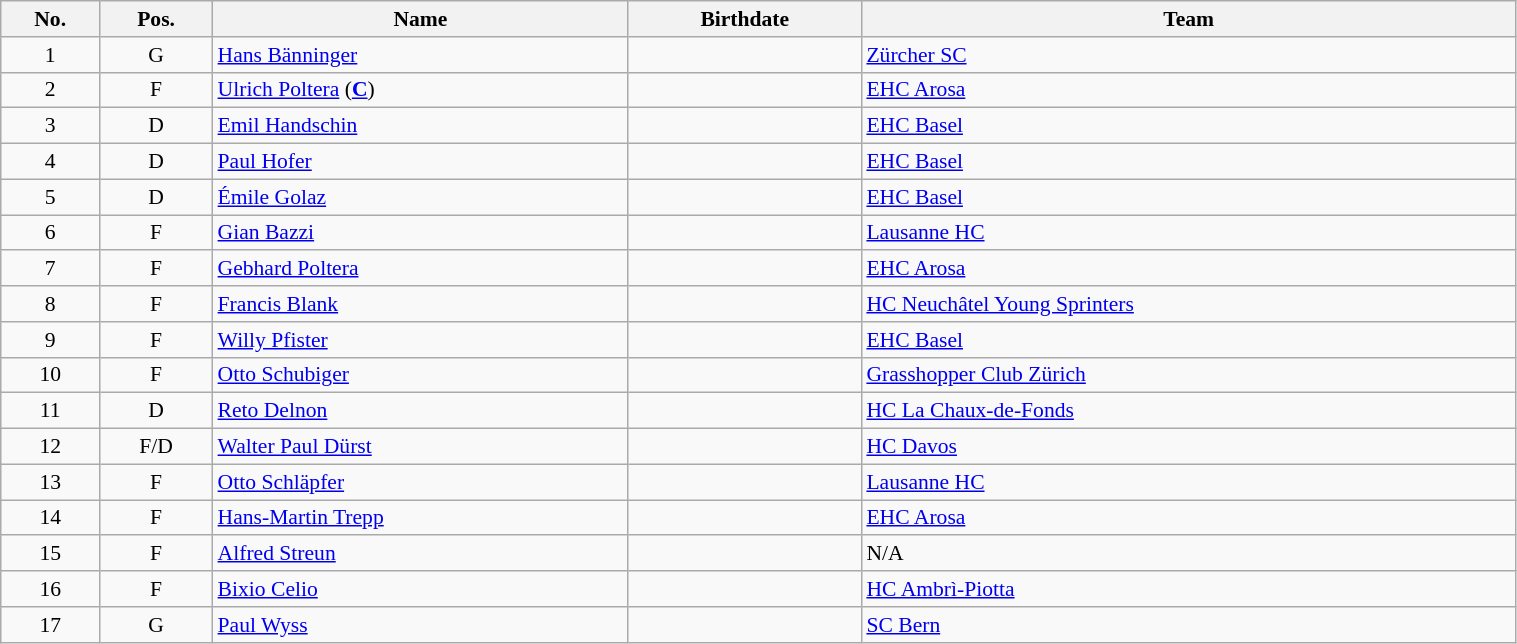<table class="wikitable sortable" width="80%" style="font-size: 90%; text-align: center;">
<tr>
<th>No.</th>
<th>Pos.</th>
<th>Name</th>
<th>Birthdate</th>
<th>Team</th>
</tr>
<tr>
<td>1</td>
<td>G</td>
<td style="text-align:left;"><a href='#'>Hans Bänninger</a></td>
<td style="text-align:right;"></td>
<td style="text-align:left;"> <a href='#'>Zürcher SC</a></td>
</tr>
<tr>
<td>2</td>
<td>F</td>
<td style="text-align:left;"><a href='#'>Ulrich Poltera</a> (<strong><a href='#'>C</a></strong>)</td>
<td style="text-align:right;"></td>
<td style="text-align:left;"> <a href='#'>EHC Arosa</a></td>
</tr>
<tr>
<td>3</td>
<td>D</td>
<td style="text-align:left;"><a href='#'>Emil Handschin</a></td>
<td style="text-align:right;"></td>
<td style="text-align:left;"> <a href='#'>EHC Basel</a></td>
</tr>
<tr>
<td>4</td>
<td>D</td>
<td style="text-align:left;"><a href='#'>Paul Hofer</a></td>
<td style="text-align:right;"></td>
<td style="text-align:left;"> <a href='#'>EHC Basel</a></td>
</tr>
<tr>
<td>5</td>
<td>D</td>
<td style="text-align:left;"><a href='#'>Émile Golaz</a></td>
<td style="text-align:right;"></td>
<td style="text-align:left;"> <a href='#'>EHC Basel</a></td>
</tr>
<tr>
<td>6</td>
<td>F</td>
<td style="text-align:left;"><a href='#'>Gian Bazzi</a></td>
<td style="text-align:right;"></td>
<td style="text-align:left;"> <a href='#'>Lausanne HC</a></td>
</tr>
<tr>
<td>7</td>
<td>F</td>
<td style="text-align:left;"><a href='#'>Gebhard Poltera</a></td>
<td style="text-align:right;"></td>
<td style="text-align:left;"> <a href='#'>EHC Arosa</a></td>
</tr>
<tr>
<td>8</td>
<td>F</td>
<td style="text-align:left;"><a href='#'>Francis Blank</a></td>
<td style="text-align:right;"></td>
<td style="text-align:left;"> <a href='#'>HC Neuchâtel Young Sprinters</a></td>
</tr>
<tr>
<td>9</td>
<td>F</td>
<td style="text-align:left;"><a href='#'>Willy Pfister</a></td>
<td style="text-align:right;"></td>
<td style="text-align:left;"> <a href='#'>EHC Basel</a></td>
</tr>
<tr>
<td>10</td>
<td>F</td>
<td style="text-align:left;"><a href='#'>Otto Schubiger</a></td>
<td style="text-align:right;"></td>
<td style="text-align:left;"> <a href='#'>Grasshopper Club Zürich</a></td>
</tr>
<tr>
<td>11</td>
<td>D</td>
<td style="text-align:left;"><a href='#'>Reto Delnon</a></td>
<td style="text-align:right;"></td>
<td style="text-align:left;"> <a href='#'>HC La Chaux-de-Fonds</a></td>
</tr>
<tr>
<td>12</td>
<td>F/D</td>
<td style="text-align:left;"><a href='#'>Walter Paul Dürst</a></td>
<td style="text-align:right;"></td>
<td style="text-align:left;"> <a href='#'>HC Davos</a></td>
</tr>
<tr>
<td>13</td>
<td>F</td>
<td style="text-align:left;"><a href='#'>Otto Schläpfer</a></td>
<td style="text-align:right;"></td>
<td style="text-align:left;"> <a href='#'>Lausanne HC</a></td>
</tr>
<tr>
<td>14</td>
<td>F</td>
<td style="text-align:left;"><a href='#'>Hans-Martin Trepp</a></td>
<td style="text-align:right;"></td>
<td style="text-align:left;"> <a href='#'>EHC Arosa</a></td>
</tr>
<tr>
<td>15</td>
<td>F</td>
<td style="text-align:left;"><a href='#'>Alfred Streun</a></td>
<td style="text-align:right;"></td>
<td style="text-align:left;">N/A</td>
</tr>
<tr>
<td>16</td>
<td>F</td>
<td style="text-align:left;"><a href='#'>Bixio Celio</a></td>
<td style="text-align:right;"></td>
<td style="text-align:left;"> <a href='#'>HC Ambrì-Piotta</a></td>
</tr>
<tr>
<td>17</td>
<td>G</td>
<td style="text-align:left;"><a href='#'>Paul Wyss</a></td>
<td style="text-align:right;"></td>
<td style="text-align:left;"> <a href='#'>SC Bern</a></td>
</tr>
</table>
